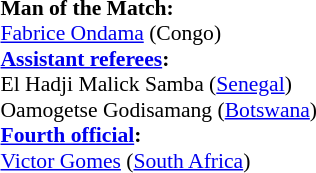<table width=50% style="font-size: 90%">
<tr>
<td><br><strong>Man of the Match:</strong>
<br><a href='#'>Fabrice Ondama</a> (Congo)<br><strong><a href='#'>Assistant referees</a>:</strong>
<br>El Hadji Malick Samba (<a href='#'>Senegal</a>)
<br>Oamogetse Godisamang (<a href='#'>Botswana</a>)
<br><strong><a href='#'>Fourth official</a>:</strong>
<br><a href='#'>Victor Gomes</a> (<a href='#'>South Africa</a>)</td>
</tr>
</table>
